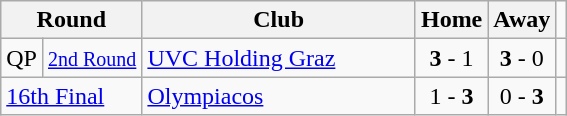<table class="wikitable">
<tr>
<th colspan="2">Round</th>
<th width="175">Club</th>
<th>Home</th>
<th>Away</th>
</tr>
<tr>
<td>QP</td>
<td><small><a href='#'>2nd Round</a></small></td>
<td> <a href='#'>UVC Holding Graz</a></td>
<td style="text-align:center;"><strong>3</strong> - 1</td>
<td style="text-align:center;"><strong>3</strong> - 0</td>
<td style="text-align:center;"></td>
</tr>
<tr>
<td colspan="2"><a href='#'>16th Final</a></td>
<td> <a href='#'>Olympiacos</a></td>
<td style="text-align:center;">1 - <strong>3</strong></td>
<td style="text-align:center;">0 - <strong>3</strong></td>
<td style="text-align:center;"></td>
</tr>
</table>
